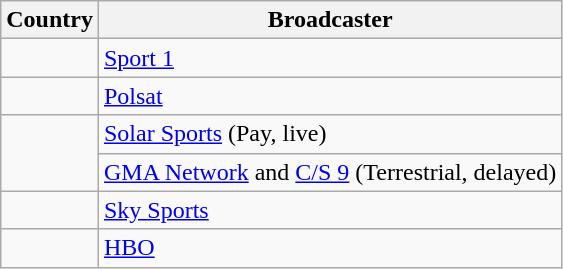<table class="wikitable">
<tr>
<th align=center>Country</th>
<th align=center>Broadcaster</th>
</tr>
<tr>
<td></td>
<td><a href='#'>Sport 1</a></td>
</tr>
<tr>
<td></td>
<td><a href='#'>Polsat</a></td>
</tr>
<tr>
<td style="text-align:left;" rowspan="2"></td>
<td><a href='#'>Solar Sports</a> (Pay, live)</td>
</tr>
<tr>
<td><a href='#'>GMA Network</a> and <a href='#'>C/S 9</a> (Terrestrial, delayed)</td>
</tr>
<tr>
<td></td>
<td><a href='#'>Sky Sports</a></td>
</tr>
<tr>
<td></td>
<td><a href='#'>HBO</a></td>
</tr>
</table>
